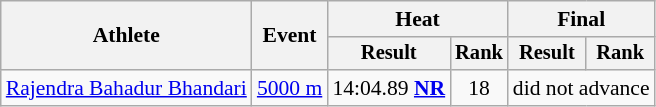<table class=wikitable style="font-size:90%">
<tr>
<th rowspan="2">Athlete</th>
<th rowspan="2">Event</th>
<th colspan="2">Heat</th>
<th colspan="2">Final</th>
</tr>
<tr style="font-size:95%">
<th>Result</th>
<th>Rank</th>
<th>Result</th>
<th>Rank</th>
</tr>
<tr align=center>
<td align=left><a href='#'>Rajendra Bahadur Bhandari</a></td>
<td align=left><a href='#'>5000 m</a></td>
<td>14:04.89 <strong><a href='#'>NR</a></strong></td>
<td>18</td>
<td colspan=2>did not advance</td>
</tr>
</table>
